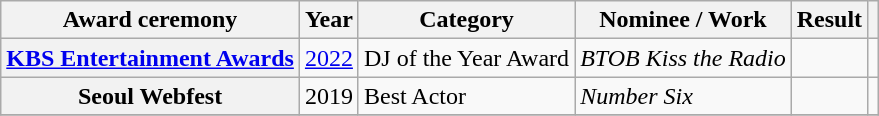<table class="wikitable plainrowheaders sortable">
<tr>
<th scope="col">Award ceremony</th>
<th scope="col">Year</th>
<th scope="col">Category</th>
<th scope="col">Nominee / Work</th>
<th scope="col">Result</th>
<th scope="col" class="unsortable"></th>
</tr>
<tr>
<th scope="row"><a href='#'>KBS Entertainment Awards</a></th>
<td><a href='#'>2022</a></td>
<td>DJ of the Year Award</td>
<td><em>BTOB Kiss the Radio</em></td>
<td></td>
<td align=center></td>
</tr>
<tr>
<th scope="row">Seoul Webfest</th>
<td>2019</td>
<td>Best Actor</td>
<td><em>Number Six</em></td>
<td></td>
<td align=center></td>
</tr>
<tr>
</tr>
</table>
